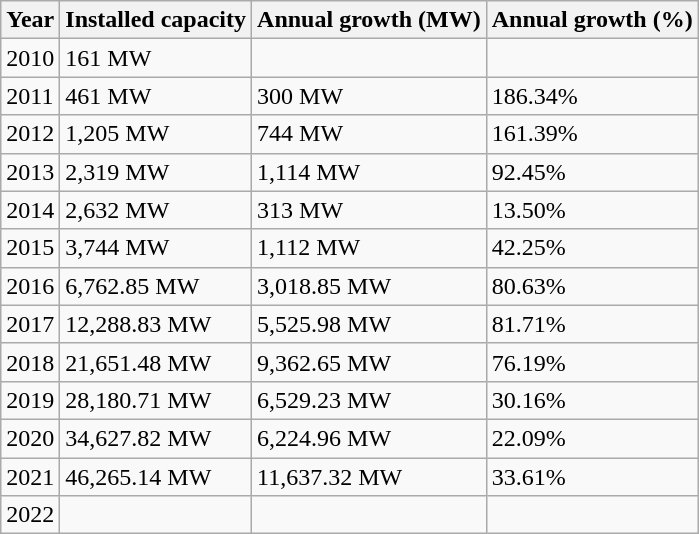<table class="wikitable">
<tr>
<th>Year</th>
<th>Installed capacity</th>
<th>Annual growth (MW)</th>
<th>Annual growth (%)</th>
</tr>
<tr>
<td>2010</td>
<td>161 MW</td>
<td></td>
<td></td>
</tr>
<tr>
<td>2011</td>
<td>461 MW</td>
<td>300 MW</td>
<td>186.34%</td>
</tr>
<tr>
<td>2012</td>
<td>1,205 MW</td>
<td>744 MW</td>
<td>161.39%</td>
</tr>
<tr>
<td>2013</td>
<td>2,319 MW</td>
<td>1,114 MW</td>
<td>92.45%</td>
</tr>
<tr>
<td>2014</td>
<td>2,632 MW</td>
<td>313 MW</td>
<td>13.50%</td>
</tr>
<tr>
<td>2015</td>
<td>3,744 MW</td>
<td>1,112 MW</td>
<td>42.25%</td>
</tr>
<tr>
<td>2016</td>
<td>6,762.85 MW</td>
<td>3,018.85 MW</td>
<td>80.63%</td>
</tr>
<tr>
<td>2017</td>
<td>12,288.83 MW</td>
<td>5,525.98 MW</td>
<td>81.71%</td>
</tr>
<tr>
<td>2018</td>
<td>21,651.48 MW</td>
<td>9,362.65 MW</td>
<td>76.19%</td>
</tr>
<tr>
<td>2019</td>
<td>28,180.71 MW</td>
<td>6,529.23 MW</td>
<td>30.16%</td>
</tr>
<tr>
<td>2020</td>
<td>34,627.82 MW</td>
<td>6,224.96 MW</td>
<td>22.09%</td>
</tr>
<tr>
<td>2021</td>
<td>46,265.14 MW</td>
<td>11,637.32 MW</td>
<td>33.61%</td>
</tr>
<tr>
<td>2022</td>
<td></td>
<td></td>
<td></td>
</tr>
</table>
